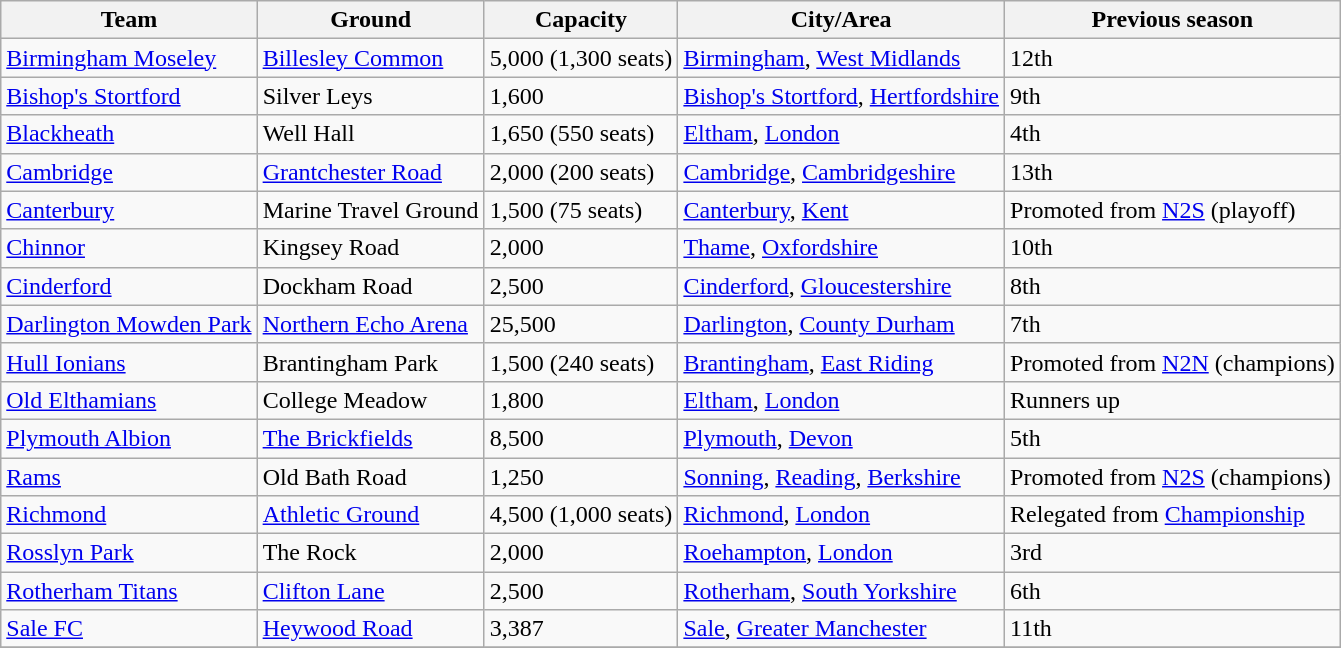<table class="wikitable sortable">
<tr>
<th>Team</th>
<th>Ground</th>
<th>Capacity</th>
<th>City/Area</th>
<th>Previous season</th>
</tr>
<tr>
<td><a href='#'>Birmingham Moseley</a></td>
<td><a href='#'>Billesley Common</a></td>
<td>5,000 (1,300 seats)</td>
<td><a href='#'>Birmingham</a>, <a href='#'>West Midlands</a></td>
<td>12th</td>
</tr>
<tr>
<td><a href='#'>Bishop's Stortford</a></td>
<td>Silver Leys</td>
<td>1,600</td>
<td><a href='#'>Bishop's Stortford</a>, <a href='#'>Hertfordshire</a></td>
<td>9th</td>
</tr>
<tr>
<td><a href='#'>Blackheath</a></td>
<td>Well Hall</td>
<td>1,650 (550 seats)</td>
<td><a href='#'>Eltham</a>, <a href='#'>London</a></td>
<td>4th</td>
</tr>
<tr>
<td><a href='#'>Cambridge</a></td>
<td><a href='#'>Grantchester Road</a></td>
<td>2,000 (200 seats)</td>
<td><a href='#'>Cambridge</a>, <a href='#'>Cambridgeshire</a></td>
<td>13th</td>
</tr>
<tr>
<td><a href='#'>Canterbury</a></td>
<td>Marine Travel Ground</td>
<td>1,500 (75 seats)</td>
<td><a href='#'>Canterbury</a>, <a href='#'>Kent</a></td>
<td>Promoted from <a href='#'>N2S</a> (playoff)</td>
</tr>
<tr>
<td><a href='#'>Chinnor</a></td>
<td>Kingsey Road</td>
<td>2,000</td>
<td><a href='#'>Thame</a>, <a href='#'>Oxfordshire</a></td>
<td>10th</td>
</tr>
<tr>
<td><a href='#'>Cinderford</a></td>
<td>Dockham Road</td>
<td>2,500</td>
<td><a href='#'>Cinderford</a>, <a href='#'>Gloucestershire</a></td>
<td>8th</td>
</tr>
<tr>
<td><a href='#'>Darlington Mowden Park</a></td>
<td><a href='#'>Northern Echo Arena</a></td>
<td>25,500</td>
<td><a href='#'>Darlington</a>, <a href='#'>County Durham</a></td>
<td>7th</td>
</tr>
<tr>
<td><a href='#'>Hull Ionians</a></td>
<td>Brantingham Park</td>
<td>1,500 (240 seats)</td>
<td><a href='#'>Brantingham</a>, <a href='#'>East Riding</a></td>
<td>Promoted from <a href='#'>N2N</a> (champions)</td>
</tr>
<tr>
<td><a href='#'>Old Elthamians</a></td>
<td>College Meadow</td>
<td>1,800</td>
<td><a href='#'>Eltham</a>, <a href='#'>London</a></td>
<td>Runners up</td>
</tr>
<tr>
<td><a href='#'>Plymouth Albion</a></td>
<td><a href='#'>The Brickfields</a></td>
<td>8,500</td>
<td><a href='#'>Plymouth</a>, <a href='#'>Devon</a></td>
<td>5th</td>
</tr>
<tr>
<td><a href='#'>Rams</a></td>
<td>Old Bath Road</td>
<td>1,250</td>
<td><a href='#'>Sonning</a>, <a href='#'>Reading</a>, <a href='#'>Berkshire</a></td>
<td>Promoted from <a href='#'>N2S</a> (champions)</td>
</tr>
<tr>
<td><a href='#'>Richmond</a></td>
<td><a href='#'>Athletic Ground</a></td>
<td>4,500 (1,000 seats)</td>
<td><a href='#'>Richmond</a>, <a href='#'>London</a></td>
<td>Relegated from <a href='#'>Championship</a></td>
</tr>
<tr>
<td><a href='#'>Rosslyn Park</a></td>
<td>The Rock</td>
<td>2,000</td>
<td><a href='#'>Roehampton</a>, <a href='#'>London</a></td>
<td>3rd</td>
</tr>
<tr>
<td><a href='#'>Rotherham Titans</a></td>
<td><a href='#'>Clifton Lane</a></td>
<td>2,500</td>
<td><a href='#'>Rotherham</a>, <a href='#'>South Yorkshire</a></td>
<td>6th</td>
</tr>
<tr>
<td><a href='#'>Sale FC</a></td>
<td><a href='#'>Heywood Road</a></td>
<td>3,387</td>
<td><a href='#'>Sale</a>, <a href='#'>Greater Manchester</a></td>
<td>11th</td>
</tr>
<tr>
</tr>
</table>
